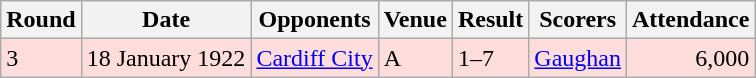<table class="wikitable">
<tr>
<th>Round</th>
<th>Date</th>
<th>Opponents</th>
<th>Venue</th>
<th>Result</th>
<th>Scorers</th>
<th>Attendance</th>
</tr>
<tr bgcolor="#ffdddd">
<td>3</td>
<td>18 January 1922</td>
<td><a href='#'>Cardiff City</a></td>
<td>A</td>
<td>1–7</td>
<td><a href='#'>Gaughan</a></td>
<td align="right">6,000</td>
</tr>
</table>
